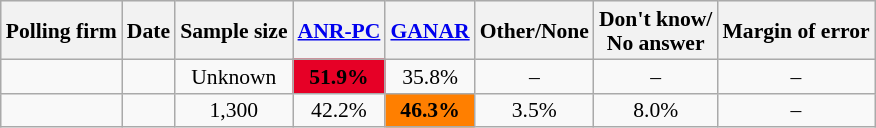<table class="wikitable" style="text-align:center; font-size:90%; line-height:16px">
<tr style="height:30px; background-color:#E9E9E9">
<th>Polling firm</th>
<th>Date</th>
<th>Sample size</th>
<th><a href='#'>ANR-PC</a></th>
<th><a href='#'>GANAR</a></th>
<th>Other/None</th>
<th>Don't know/<br>No answer</th>
<th>Margin of error</th>
</tr>
<tr>
<td></td>
<td></td>
<td>Unknown</td>
<td bgcolor="#E60026"><strong>51.9%</strong></td>
<td>35.8%</td>
<td>–</td>
<td>–</td>
<td>–</td>
</tr>
<tr>
<td></td>
<td></td>
<td>1,300</td>
<td>42.2%</td>
<td bgcolor="#FF7F00"><strong>46.3%</strong></td>
<td>3.5%</td>
<td>8.0%</td>
<td>–</td>
</tr>
</table>
